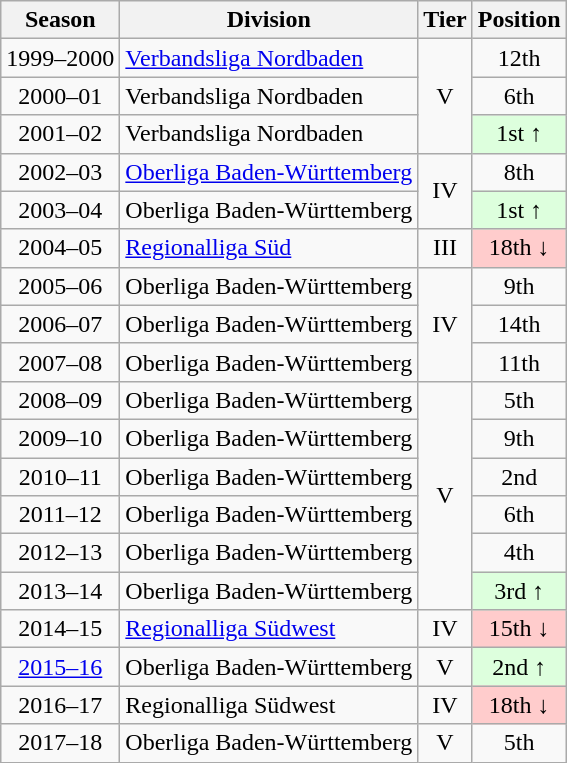<table class="wikitable">
<tr>
<th>Season</th>
<th>Division</th>
<th>Tier</th>
<th>Position</th>
</tr>
<tr align="center">
<td>1999–2000</td>
<td align="left"><a href='#'>Verbandsliga Nordbaden</a></td>
<td rowspan=3>V</td>
<td>12th</td>
</tr>
<tr align="center">
<td>2000–01</td>
<td align="left">Verbandsliga Nordbaden</td>
<td>6th</td>
</tr>
<tr align="center">
<td>2001–02</td>
<td align="left">Verbandsliga Nordbaden</td>
<td style="background:#ddffdd">1st ↑</td>
</tr>
<tr align="center">
<td>2002–03</td>
<td align="left"><a href='#'>Oberliga Baden-Württemberg</a></td>
<td rowspan=2>IV</td>
<td>8th</td>
</tr>
<tr align="center">
<td>2003–04</td>
<td align="left">Oberliga Baden-Württemberg</td>
<td style="background:#ddffdd">1st ↑</td>
</tr>
<tr align="center">
<td>2004–05</td>
<td align="left"><a href='#'>Regionalliga Süd</a></td>
<td>III</td>
<td style="background:#ffcccc">18th ↓</td>
</tr>
<tr align="center">
<td>2005–06</td>
<td align="left">Oberliga Baden-Württemberg</td>
<td rowspan=3>IV</td>
<td>9th</td>
</tr>
<tr align="center">
<td>2006–07</td>
<td align="left">Oberliga Baden-Württemberg</td>
<td>14th</td>
</tr>
<tr align="center">
<td>2007–08</td>
<td align="left">Oberliga Baden-Württemberg</td>
<td>11th</td>
</tr>
<tr align="center">
<td>2008–09</td>
<td align="left">Oberliga Baden-Württemberg</td>
<td rowspan=6>V</td>
<td>5th</td>
</tr>
<tr align="center">
<td>2009–10</td>
<td align="left">Oberliga Baden-Württemberg</td>
<td>9th</td>
</tr>
<tr align="center">
<td>2010–11</td>
<td align="left">Oberliga Baden-Württemberg</td>
<td>2nd</td>
</tr>
<tr align="center">
<td>2011–12</td>
<td align="left">Oberliga Baden-Württemberg</td>
<td>6th</td>
</tr>
<tr align="center">
<td>2012–13</td>
<td align="left">Oberliga Baden-Württemberg</td>
<td>4th</td>
</tr>
<tr align="center">
<td>2013–14</td>
<td align="left">Oberliga Baden-Württemberg</td>
<td style="background:#ddffdd">3rd ↑</td>
</tr>
<tr align="center">
<td>2014–15</td>
<td align="left"><a href='#'>Regionalliga Südwest</a></td>
<td>IV</td>
<td style="background:#ffcccc">15th ↓</td>
</tr>
<tr align="center">
<td><a href='#'>2015–16</a></td>
<td align="left">Oberliga Baden-Württemberg</td>
<td>V</td>
<td style="background:#ddffdd">2nd ↑</td>
</tr>
<tr align="center">
<td>2016–17</td>
<td align="left">Regionalliga Südwest</td>
<td>IV</td>
<td style="background:#ffcccc">18th ↓</td>
</tr>
<tr align="center">
<td>2017–18</td>
<td align="left">Oberliga Baden-Württemberg</td>
<td>V</td>
<td>5th</td>
</tr>
</table>
